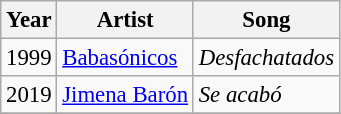<table class="wikitable" style="font-size: 95%;">
<tr>
<th>Year</th>
<th>Artist</th>
<th>Song</th>
</tr>
<tr>
<td>1999</td>
<td><a href='#'>Babasónicos</a></td>
<td><em>Desfachatados</em></td>
</tr>
<tr>
<td>2019</td>
<td><a href='#'>Jimena Barón</a></td>
<td><em>Se acabó</em></td>
</tr>
<tr>
</tr>
</table>
